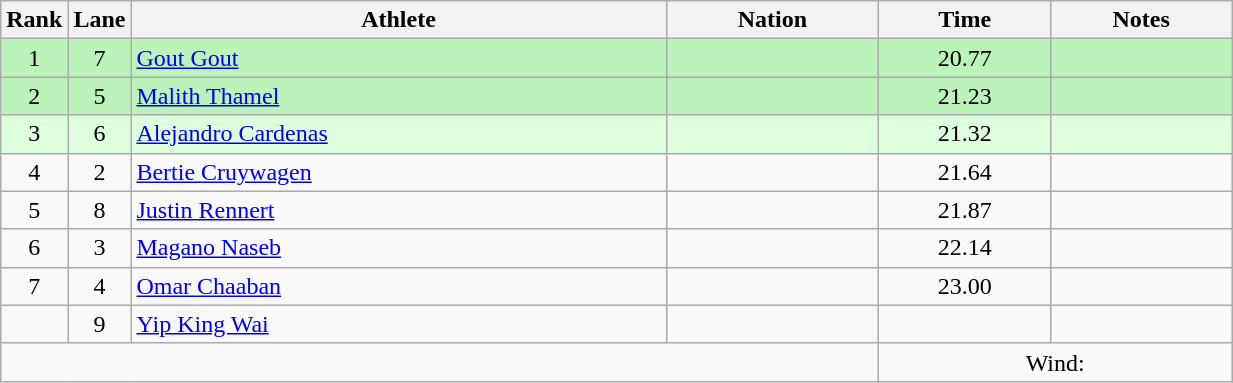<table class="wikitable sortable" style="text-align:center;width: 65%;">
<tr>
<th scope="col" style="width: 10px;">Rank</th>
<th scope="col" style="width: 10px;">Lane</th>
<th scope="col">Athlete</th>
<th scope="col">Nation</th>
<th scope="col">Time</th>
<th scope="col">Notes</th>
</tr>
<tr bgcolor=bbf3bb>
<td>1</td>
<td>7</td>
<td align=left><a href='#'>Gout Gout</a></td>
<td align=left></td>
<td>20.77</td>
<td></td>
</tr>
<tr bgcolor=bbf3bb>
<td>2</td>
<td>5</td>
<td align=left><a href='#'>Malith Thamel</a></td>
<td align=left></td>
<td>21.23</td>
<td></td>
</tr>
<tr bgcolor=ddffdd>
<td>3</td>
<td>6</td>
<td align=left><a href='#'>Alejandro Cardenas</a></td>
<td align=left></td>
<td>21.32</td>
<td></td>
</tr>
<tr>
<td>4</td>
<td>2</td>
<td align=left><a href='#'>Bertie Cruywagen</a></td>
<td align=left></td>
<td>21.64</td>
<td></td>
</tr>
<tr>
<td>5</td>
<td>8</td>
<td align=left><a href='#'>Justin Rennert</a></td>
<td align=left></td>
<td>21.87</td>
<td></td>
</tr>
<tr>
<td>6</td>
<td>3</td>
<td align=left><a href='#'>Magano Naseb</a></td>
<td align=left></td>
<td>22.14</td>
<td></td>
</tr>
<tr>
<td>7</td>
<td>4</td>
<td align=left><a href='#'>Omar Chaaban</a></td>
<td align=left></td>
<td>23.00</td>
<td></td>
</tr>
<tr>
<td></td>
<td>9</td>
<td align=left><a href='#'>Yip King Wai</a></td>
<td align=left></td>
<td></td>
<td></td>
</tr>
<tr class="sortbottom">
<td colspan="4"></td>
<td colspan="2">Wind: </td>
</tr>
</table>
